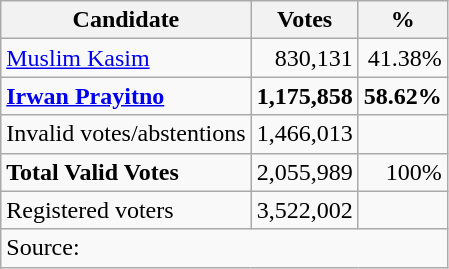<table class=wikitable style=text-align:right>
<tr>
<th>Candidate</th>
<th>Votes</th>
<th>%</th>
</tr>
<tr>
<td style="text-align:left"><a href='#'>Muslim Kasim</a></td>
<td>830,131</td>
<td>41.38%</td>
</tr>
<tr>
<td style="text-align:left"><strong><a href='#'>Irwan Prayitno</a></strong></td>
<td><strong>1,175,858</strong></td>
<td><strong>58.62%</strong></td>
</tr>
<tr>
<td style="text-align:left" colspan="1">Invalid votes/abstentions</td>
<td>1,466,013</td>
<td></td>
</tr>
<tr>
<td style="text-align:left" colspan="1"><strong>Total Valid Votes</strong></td>
<td>2,055,989</td>
<td>100%</td>
</tr>
<tr>
<td style="text-align:left" colspan="1">Registered voters</td>
<td>3,522,002</td>
<td></td>
</tr>
<tr>
<td style="text-align:left" colspan="4">Source:   </td>
</tr>
</table>
